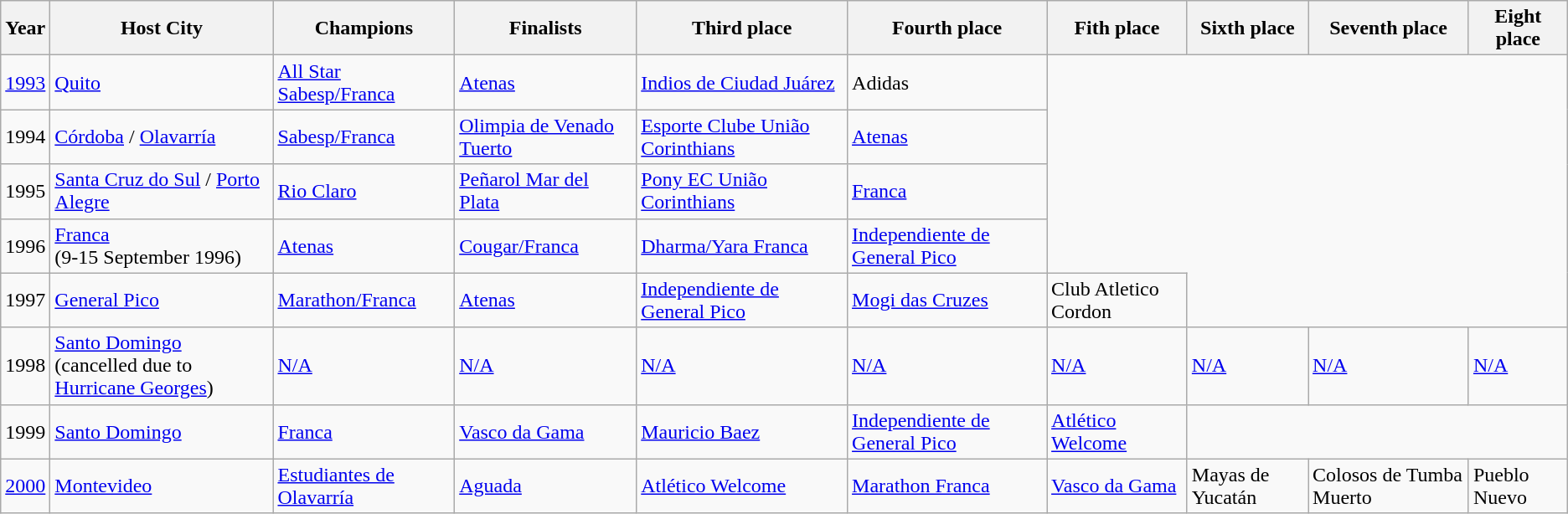<table class="wikitable">
<tr>
<th>Year</th>
<th>Host City</th>
<th>Champions</th>
<th>Finalists</th>
<th>Third place</th>
<th>Fourth place</th>
<th>Fith place</th>
<th>Sixth place</th>
<th>Seventh place</th>
<th>Eight place</th>
</tr>
<tr>
<td><a href='#'>1993</a></td>
<td> <a href='#'>Quito</a></td>
<td> <a href='#'>All Star Sabesp/Franca</a></td>
<td>  <a href='#'>Atenas</a></td>
<td> <a href='#'>Indios de Ciudad Juárez</a></td>
<td> Adidas</td>
</tr>
<tr>
<td>1994</td>
<td> <a href='#'>Córdoba</a> / <a href='#'>Olavarría</a></td>
<td> <a href='#'>Sabesp/Franca</a></td>
<td> <a href='#'>Olimpia de Venado Tuerto</a></td>
<td> <a href='#'>Esporte Clube União Corinthians</a></td>
<td>  <a href='#'>Atenas</a></td>
</tr>
<tr>
<td>1995</td>
<td> <a href='#'>Santa Cruz do Sul</a> / <a href='#'>Porto Alegre</a></td>
<td> <a href='#'>Rio Claro</a></td>
<td> <a href='#'>Peñarol Mar del Plata</a></td>
<td> <a href='#'>Pony EC União Corinthians</a></td>
<td> <a href='#'>Franca</a></td>
</tr>
<tr>
<td>1996</td>
<td> <a href='#'>Franca</a><br>(9-15 September 1996)</td>
<td> <a href='#'>Atenas</a></td>
<td> <a href='#'>Cougar/Franca</a></td>
<td> <a href='#'>Dharma/Yara Franca</a></td>
<td> <a href='#'>Independiente de General Pico</a></td>
</tr>
<tr>
<td>1997</td>
<td> <a href='#'>General Pico</a></td>
<td> <a href='#'>Marathon/Franca</a></td>
<td> <a href='#'>Atenas</a></td>
<td> <a href='#'>Independiente de General Pico</a></td>
<td> <a href='#'>Mogi das Cruzes</a></td>
<td> Club Atletico Cordon</td>
</tr>
<tr>
<td>1998 </td>
<td> <a href='#'>Santo Domingo</a> <br>(cancelled due to <a href='#'>Hurricane Georges</a>)</td>
<td><a href='#'>N/A</a></td>
<td><a href='#'>N/A</a></td>
<td><a href='#'>N/A</a></td>
<td><a href='#'>N/A</a></td>
<td><a href='#'>N/A</a></td>
<td><a href='#'>N/A</a></td>
<td><a href='#'>N/A</a></td>
<td><a href='#'>N/A</a></td>
</tr>
<tr>
<td>1999</td>
<td> <a href='#'>Santo Domingo</a></td>
<td>  <a href='#'>Franca</a></td>
<td> <a href='#'>Vasco da Gama</a></td>
<td> <a href='#'>Mauricio Baez</a></td>
<td> <a href='#'>Independiente de General Pico</a></td>
<td> <a href='#'>Atlético Welcome</a></td>
</tr>
<tr>
<td><a href='#'>2000</a></td>
<td> <a href='#'>Montevideo</a></td>
<td> <a href='#'>Estudiantes de Olavarría</a></td>
<td> <a href='#'>Aguada</a></td>
<td> <a href='#'>Atlético Welcome</a></td>
<td> <a href='#'>Marathon Franca</a></td>
<td> <a href='#'>Vasco da Gama</a></td>
<td> Mayas de Yucatán</td>
<td> Colosos de Tumba Muerto</td>
<td> Pueblo Nuevo</td>
</tr>
</table>
